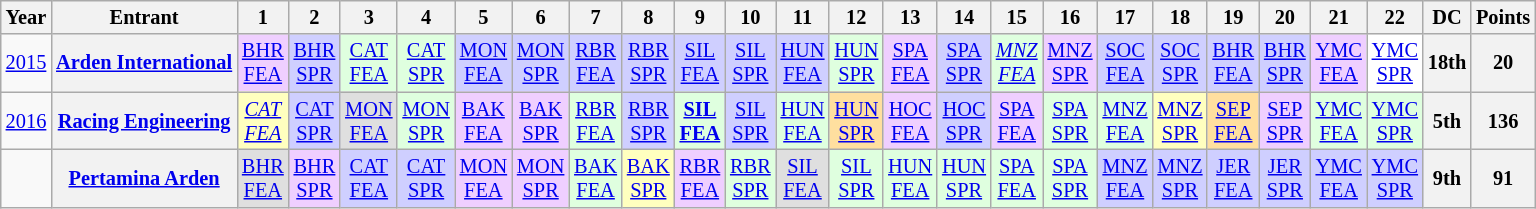<table class="wikitable" style="text-align:center; font-size:85%">
<tr>
<th>Year</th>
<th>Entrant</th>
<th>1</th>
<th>2</th>
<th>3</th>
<th>4</th>
<th>5</th>
<th>6</th>
<th>7</th>
<th>8</th>
<th>9</th>
<th>10</th>
<th>11</th>
<th>12</th>
<th>13</th>
<th>14</th>
<th>15</th>
<th>16</th>
<th>17</th>
<th>18</th>
<th>19</th>
<th>20</th>
<th>21</th>
<th>22</th>
<th>DC</th>
<th>Points</th>
</tr>
<tr>
<td><a href='#'>2015</a></td>
<th nowrap><a href='#'>Arden International</a></th>
<td style="background:#EFCFFF;"><a href='#'>BHR<br>FEA</a><br></td>
<td style="background:#CFCFFF;"><a href='#'>BHR<br>SPR</a><br></td>
<td style="background:#DFFFDF;"><a href='#'>CAT<br>FEA</a><br></td>
<td style="background:#DFFFDF;"><a href='#'>CAT<br>SPR</a><br></td>
<td style="background:#CFCFFF;"><a href='#'>MON<br>FEA</a><br></td>
<td style="background:#CFCFFF;"><a href='#'>MON<br>SPR</a><br></td>
<td style="background:#CFCFFF;"><a href='#'>RBR<br>FEA</a><br></td>
<td style="background:#CFCFFF;"><a href='#'>RBR<br>SPR</a><br></td>
<td style="background:#CFCFFF;"><a href='#'>SIL<br>FEA</a><br></td>
<td style="background:#CFCFFF;"><a href='#'>SIL<br>SPR</a><br></td>
<td style="background:#CFCFFF;"><a href='#'>HUN<br>FEA</a><br></td>
<td style="background:#DFFFDF;"><a href='#'>HUN<br>SPR</a><br></td>
<td style="background:#EFCFFF;"><a href='#'>SPA<br>FEA</a><br></td>
<td style="background:#CFCFFF;"><a href='#'>SPA<br>SPR</a><br></td>
<td style="background:#DFFFDF;"><em><a href='#'>MNZ<br>FEA</a></em><br></td>
<td style="background:#EFCFFF;"><a href='#'>MNZ<br>SPR</a><br></td>
<td style="background:#CFCFFF;"><a href='#'>SOC<br>FEA</a><br></td>
<td style="background:#CFCFFF;"><a href='#'>SOC<br>SPR</a><br></td>
<td style="background:#CFCFFF;"><a href='#'>BHR<br>FEA</a><br></td>
<td style="background:#CFCFFF;"><a href='#'>BHR<br>SPR</a><br></td>
<td style="background:#EFCFFF;"><a href='#'>YMC<br>FEA</a><br></td>
<td style="background:#FFFFFF;"><a href='#'>YMC<br>SPR</a><br></td>
<th>18th</th>
<th>20</th>
</tr>
<tr>
<td><a href='#'>2016</a></td>
<th nowrap><a href='#'>Racing Engineering</a></th>
<td style="background:#FFFFBF;"><em><a href='#'>CAT<br>FEA</a></em><br></td>
<td style="background:#CFCFFF;"><a href='#'>CAT<br>SPR</a><br></td>
<td style="background:#DFDFDF;"><a href='#'>MON<br>FEA</a><br></td>
<td style="background:#DFFFDF;"><a href='#'>MON<br>SPR</a><br></td>
<td style="background:#EFCFFF;"><a href='#'>BAK<br>FEA</a><br></td>
<td style="background:#EFCFFF;"><a href='#'>BAK<br>SPR</a><br></td>
<td style="background:#DFFFDF;"><a href='#'>RBR<br>FEA</a><br></td>
<td style="background:#CFCFFF;"><a href='#'>RBR<br>SPR</a><br></td>
<td style="background:#DFFFDF;"><strong><a href='#'>SIL<br>FEA</a></strong><br></td>
<td style="background:#CFCFFF;"><a href='#'>SIL<br>SPR</a><br></td>
<td style="background:#DFFFDF;"><a href='#'>HUN<br>FEA</a><br></td>
<td style="background:#FFDF9F;"><a href='#'>HUN<br>SPR</a><br></td>
<td style="background:#EFCFFF;"><a href='#'>HOC<br>FEA</a><br></td>
<td style="background:#CFCFFF;"><a href='#'>HOC<br>SPR</a><br></td>
<td style="background:#EFCFFF;"><a href='#'>SPA<br>FEA</a><br></td>
<td style="background:#DFFFDF;"><a href='#'>SPA<br>SPR</a><br></td>
<td style="background:#DFFFDF;"><a href='#'>MNZ<br>FEA</a><br></td>
<td style="background:#FFFFBF;"><a href='#'>MNZ<br>SPR</a><br></td>
<td style="background:#FFDF9F;"><a href='#'>SEP<br>FEA</a><br></td>
<td style="background:#EFCFFF;"><a href='#'>SEP<br>SPR</a><br></td>
<td style="background:#DFFFDF;"><a href='#'>YMC<br>FEA</a><br></td>
<td style="background:#DFFFDF;"><a href='#'>YMC<br>SPR</a><br></td>
<th>5th</th>
<th>136</th>
</tr>
<tr>
<td></td>
<th nowrap><a href='#'>Pertamina Arden</a></th>
<td style="background:#DFDFDF;"><a href='#'>BHR<br>FEA</a><br></td>
<td style="background:#EFCFFF;"><a href='#'>BHR<br>SPR</a><br></td>
<td style="background:#CFCFFF;"><a href='#'>CAT<br>FEA</a><br></td>
<td style="background:#CFCFFF;"><a href='#'>CAT<br>SPR</a><br></td>
<td style="background:#EFCFFF;"><a href='#'>MON<br>FEA</a><br></td>
<td style="background:#EFCFFF;"><a href='#'>MON<br>SPR</a><br></td>
<td style="background:#DFFFDF;"><a href='#'>BAK<br>FEA</a><br></td>
<td style="background:#FFFFBF;"><a href='#'>BAK<br>SPR</a><br></td>
<td style="background:#EFCFFF;"><a href='#'>RBR<br>FEA</a><br></td>
<td style="background:#DFFFDF;"><a href='#'>RBR<br>SPR</a><br></td>
<td style="background:#DFDFDF;"><a href='#'>SIL<br>FEA</a><br></td>
<td style="background:#DFFFDF;"><a href='#'>SIL<br>SPR</a><br></td>
<td style="background:#DFFFDF;"><a href='#'>HUN<br>FEA</a><br></td>
<td style="background:#DFFFDF;"><a href='#'>HUN<br>SPR</a><br></td>
<td style="background:#DFFFDF;"><a href='#'>SPA<br>FEA</a><br></td>
<td style="background:#DFFFDF;"><a href='#'>SPA<br>SPR</a><br></td>
<td style="background:#CFCFFF;"><a href='#'>MNZ<br>FEA</a><br></td>
<td style="background:#CFCFFF;"><a href='#'>MNZ<br>SPR</a><br></td>
<td style="background:#CFCFFF;"><a href='#'>JER<br>FEA</a><br></td>
<td style="background:#CFCFFF;"><a href='#'>JER<br>SPR</a><br></td>
<td style="background:#CFCFFF;"><a href='#'>YMC<br>FEA</a><br></td>
<td style="background:#CFCFFF;"><a href='#'>YMC<br>SPR</a><br></td>
<th>9th</th>
<th>91</th>
</tr>
</table>
